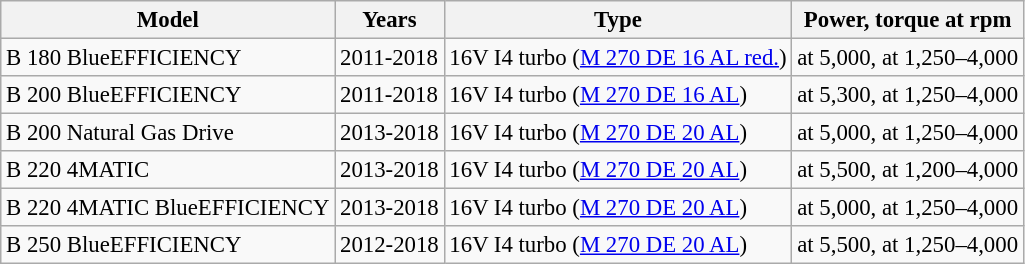<table class="wikitable collapsible sortable" style="font-size:95%">
<tr>
<th>Model</th>
<th>Years</th>
<th>Type</th>
<th>Power, torque at rpm</th>
</tr>
<tr>
<td>B 180 BlueEFFICIENCY</td>
<td>2011-2018</td>
<td> 16V I4 turbo (<a href='#'>M 270 DE 16 AL red.</a>)</td>
<td> at 5,000,  at 1,250–4,000</td>
</tr>
<tr>
<td>B 200 BlueEFFICIENCY</td>
<td>2011-2018</td>
<td> 16V I4 turbo (<a href='#'>M 270 DE 16 AL</a>)</td>
<td> at 5,300,  at 1,250–4,000</td>
</tr>
<tr>
<td>B 200 Natural Gas Drive</td>
<td>2013-2018</td>
<td> 16V I4 turbo (<a href='#'>M 270 DE 20 AL</a>)</td>
<td> at 5,000,  at 1,250–4,000</td>
</tr>
<tr>
<td>B 220 4MATIC</td>
<td>2013-2018</td>
<td> 16V I4 turbo (<a href='#'>M 270 DE 20 AL</a>)</td>
<td> at 5,500,  at 1,200–4,000</td>
</tr>
<tr>
<td>B 220 4MATIC BlueEFFICIENCY</td>
<td>2013-2018</td>
<td> 16V I4 turbo (<a href='#'>M 270 DE 20 AL</a>)</td>
<td> at 5,000,  at 1,250–4,000</td>
</tr>
<tr>
<td>B 250 BlueEFFICIENCY</td>
<td>2012-2018</td>
<td> 16V I4 turbo (<a href='#'>M 270 DE 20 AL</a>)</td>
<td> at 5,500,  at 1,250–4,000</td>
</tr>
</table>
